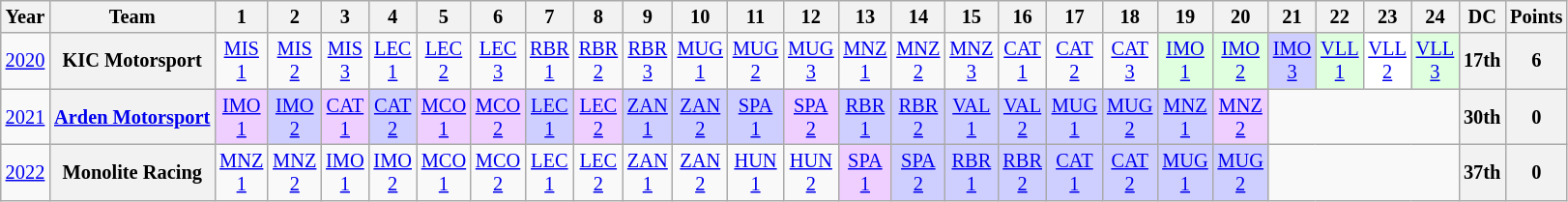<table class="wikitable" style="text-align:center; font-size:85%">
<tr>
<th>Year</th>
<th>Team</th>
<th>1</th>
<th>2</th>
<th>3</th>
<th>4</th>
<th>5</th>
<th>6</th>
<th>7</th>
<th>8</th>
<th>9</th>
<th>10</th>
<th>11</th>
<th>12</th>
<th>13</th>
<th>14</th>
<th>15</th>
<th>16</th>
<th>17</th>
<th>18</th>
<th>19</th>
<th>20</th>
<th>21</th>
<th>22</th>
<th>23</th>
<th>24</th>
<th>DC</th>
<th>Points</th>
</tr>
<tr>
<td><a href='#'>2020</a></td>
<th nowrap>KIC Motorsport</th>
<td style="background:#"><a href='#'>MIS<br>1</a></td>
<td style="background:#"><a href='#'>MIS<br>2</a></td>
<td style="background:#"><a href='#'>MIS<br>3</a></td>
<td style="background:#"><a href='#'>LEC<br>1</a></td>
<td style="background:#"><a href='#'>LEC<br>2</a></td>
<td style="background:#"><a href='#'>LEC<br>3</a></td>
<td style="background:#"><a href='#'>RBR<br>1</a></td>
<td style="background:#"><a href='#'>RBR<br>2</a></td>
<td style="background:#"><a href='#'>RBR<br>3</a></td>
<td style="background:#"><a href='#'>MUG<br>1</a></td>
<td style="background:#"><a href='#'>MUG<br>2</a></td>
<td style="background:#"><a href='#'>MUG<br>3</a></td>
<td style="background:#"><a href='#'>MNZ<br>1</a></td>
<td style="background:#"><a href='#'>MNZ<br>2</a></td>
<td style="background:#"><a href='#'>MNZ<br>3</a></td>
<td style="background:#"><a href='#'>CAT<br>1</a></td>
<td style="background:#"><a href='#'>CAT<br>2</a></td>
<td style="background:#"><a href='#'>CAT<br>3</a></td>
<td style="background:#DFFFDF"><a href='#'>IMO<br>1</a><br></td>
<td style="background:#DFFFDF"><a href='#'>IMO<br>2</a><br></td>
<td style="background:#CFCFFF"><a href='#'>IMO<br>3</a><br></td>
<td style="background:#DFFFDF"><a href='#'>VLL<br>1</a><br></td>
<td style="background:#FFFFFF"><a href='#'>VLL<br>2</a><br></td>
<td style="background:#DFFFDF"><a href='#'>VLL<br>3</a><br></td>
<th>17th</th>
<th>6</th>
</tr>
<tr>
<td><a href='#'>2021</a></td>
<th nowrap><a href='#'>Arden Motorsport</a></th>
<td style="background:#EFCFFF;"><a href='#'>IMO<br>1</a><br></td>
<td style="background:#CFCFFF;"><a href='#'>IMO<br>2</a><br></td>
<td style="background:#EFCFFF;"><a href='#'>CAT<br>1</a><br></td>
<td style="background:#CFCFFF;"><a href='#'>CAT<br>2</a><br></td>
<td style="background:#EFCFFF;"><a href='#'>MCO<br>1</a><br></td>
<td style="background:#EFCFFF;"><a href='#'>MCO<br>2</a><br></td>
<td style="background:#CFCFFF;"><a href='#'>LEC<br>1</a><br></td>
<td style="background:#EFCFFF;"><a href='#'>LEC<br>2</a><br></td>
<td style="background:#CFCFFF;"><a href='#'>ZAN<br>1</a><br></td>
<td style="background:#CFCFFF;"><a href='#'>ZAN<br>2</a><br></td>
<td style="background:#CFCFFF;"><a href='#'>SPA<br>1</a><br></td>
<td style="background:#EFCFFF;"><a href='#'>SPA<br>2</a><br></td>
<td style="background:#CFCFFF;"><a href='#'>RBR<br>1</a><br></td>
<td style="background:#CFCFFF;"><a href='#'>RBR<br>2</a><br></td>
<td style="background:#CFCFFF;"><a href='#'>VAL<br>1</a><br></td>
<td style="background:#CFCFFF;"><a href='#'>VAL<br>2</a><br></td>
<td style="background:#CFCFFF;"><a href='#'>MUG<br>1</a><br></td>
<td style="background:#CFCFFF;"><a href='#'>MUG<br>2</a><br></td>
<td style="background:#CFCFFF;"><a href='#'>MNZ<br>1</a><br></td>
<td style="background:#EFCFFF;"><a href='#'>MNZ<br>2</a><br></td>
<td colspan=4></td>
<th>30th</th>
<th>0</th>
</tr>
<tr>
<td><a href='#'>2022</a></td>
<th nowrap>Monolite Racing</th>
<td style="background:#;"><a href='#'>MNZ<br>1</a></td>
<td style="background:#;"><a href='#'>MNZ<br>2</a></td>
<td style="background:#;"><a href='#'>IMO<br>1</a></td>
<td style="background:#;"><a href='#'>IMO<br>2</a></td>
<td style="background:#;"><a href='#'>MCO<br>1</a></td>
<td style="background:#;"><a href='#'>MCO<br>2</a></td>
<td style="background:#;"><a href='#'>LEC<br>1</a></td>
<td style="background:#;"><a href='#'>LEC<br>2</a></td>
<td style="background:#;"><a href='#'>ZAN<br>1</a></td>
<td style="background:#;"><a href='#'>ZAN<br>2</a></td>
<td style="background:#;"><a href='#'>HUN<br>1</a></td>
<td style="background:#;"><a href='#'>HUN<br>2</a></td>
<td style="background:#EFCFFF;"><a href='#'>SPA<br>1</a><br></td>
<td style="background:#CFCFFF;"><a href='#'>SPA<br>2</a><br></td>
<td style="background:#CFCFFF;"><a href='#'>RBR<br>1</a><br></td>
<td style="background:#CFCFFF;"><a href='#'>RBR<br>2</a><br></td>
<td style="background:#CFCFFF;"><a href='#'>CAT<br>1</a><br></td>
<td style="background:#CFCFFF;"><a href='#'>CAT<br>2</a><br></td>
<td style="background:#CFCFFF;"><a href='#'>MUG<br>1</a><br></td>
<td style="background:#CFCFFF;"><a href='#'>MUG<br>2</a><br></td>
<td colspan=4></td>
<th>37th</th>
<th>0</th>
</tr>
</table>
